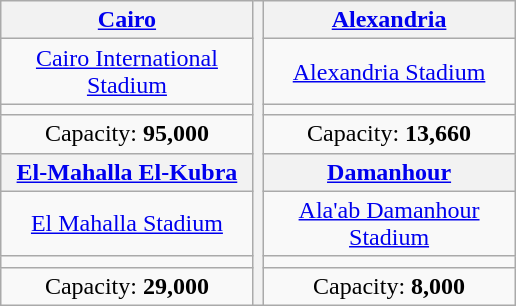<table class="wikitable" style="text-align:center;margin:1em auto;">
<tr>
<th width=160><a href='#'>Cairo</a></th>
<th rowspan=8><br></th>
<th width=160><a href='#'>Alexandria</a></th>
</tr>
<tr>
<td><a href='#'>Cairo International Stadium</a></td>
<td><a href='#'>Alexandria Stadium</a></td>
</tr>
<tr>
<td></td>
<td></td>
</tr>
<tr>
<td>Capacity: <strong>95,000</strong></td>
<td>Capacity: <strong>13,660</strong></td>
</tr>
<tr>
<th width=160><a href='#'>El-Mahalla El-Kubra</a></th>
<th><a href='#'>Damanhour</a></th>
</tr>
<tr>
<td><a href='#'>El Mahalla Stadium</a></td>
<td><a href='#'>Ala'ab Damanhour Stadium</a></td>
</tr>
<tr>
<td></td>
<td></td>
</tr>
<tr>
<td>Capacity: <strong>29,000</strong></td>
<td>Capacity: <strong>8,000</strong></td>
</tr>
</table>
